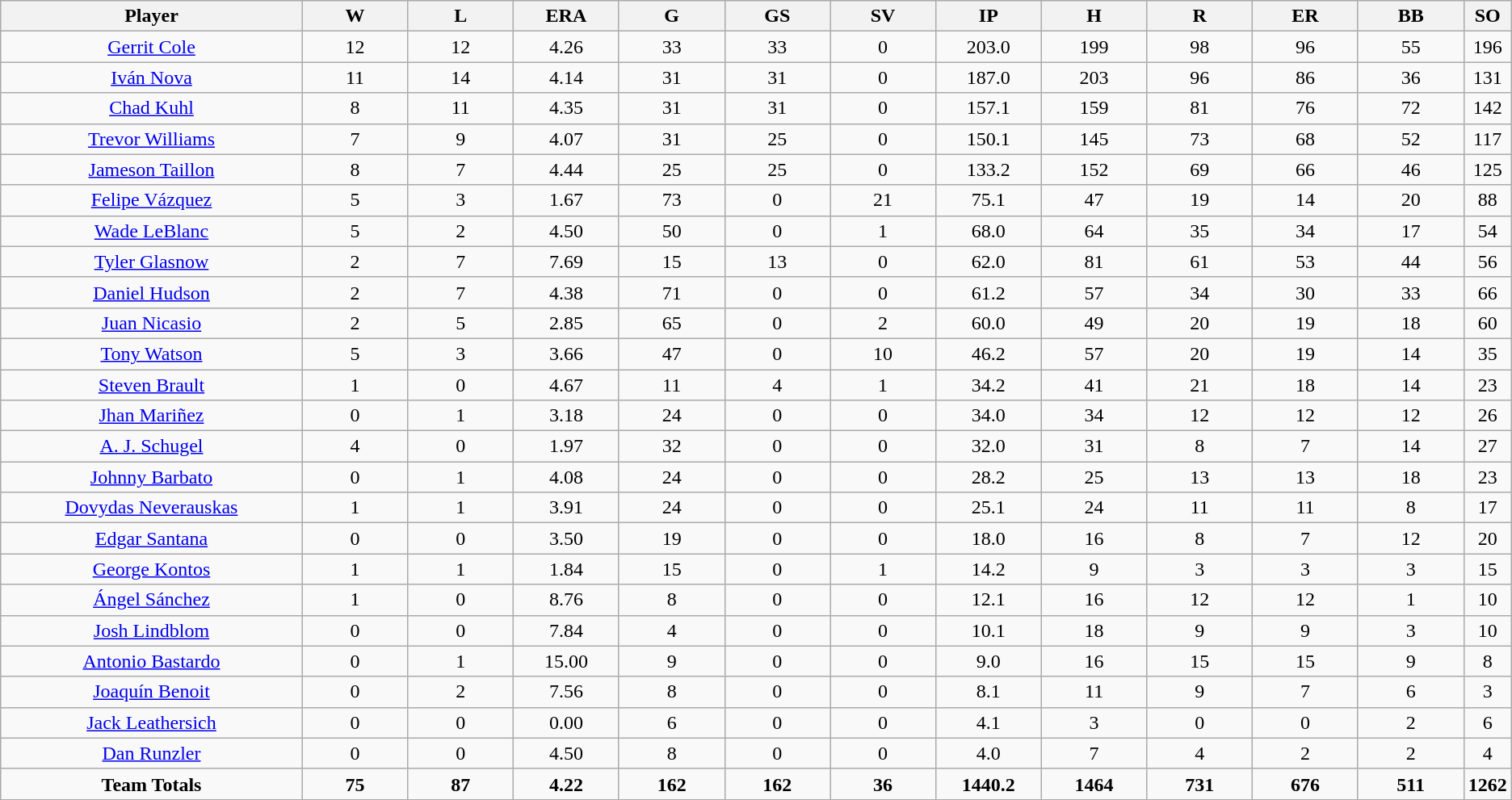<table class=wikitable style="text-align:center">
<tr>
<th bgcolor=#DDDDFF; width="20%">Player</th>
<th bgcolor=#DDDDFF; width="7%">W</th>
<th bgcolor=#DDDDFF; width="7%">L</th>
<th bgcolor=#DDDDFF; width="7%">ERA</th>
<th bgcolor=#DDDDFF; width="7%">G</th>
<th bgcolor=#DDDDFF; width="7%">GS</th>
<th bgcolor=#DDDDFF; width="7%">SV</th>
<th bgcolor=#DDDDFF; width="7%">IP</th>
<th bgcolor=#DDDDFF; width="7%">H</th>
<th bgcolor=#DDDDFF; width="7%">R</th>
<th bgcolor=#DDDDFF; width="7%">ER</th>
<th bgcolor=#DDDDFF; width="7%">BB</th>
<th bgcolor=#DDDDFF; width="7%">SO</th>
</tr>
<tr>
<td><a href='#'>Gerrit Cole</a></td>
<td>12</td>
<td>12</td>
<td>4.26</td>
<td>33</td>
<td>33</td>
<td>0</td>
<td>203.0</td>
<td>199</td>
<td>98</td>
<td>96</td>
<td>55</td>
<td>196</td>
</tr>
<tr>
<td><a href='#'>Iván Nova</a></td>
<td>11</td>
<td>14</td>
<td>4.14</td>
<td>31</td>
<td>31</td>
<td>0</td>
<td>187.0</td>
<td>203</td>
<td>96</td>
<td>86</td>
<td>36</td>
<td>131</td>
</tr>
<tr>
<td><a href='#'>Chad Kuhl</a></td>
<td>8</td>
<td>11</td>
<td>4.35</td>
<td>31</td>
<td>31</td>
<td>0</td>
<td>157.1</td>
<td>159</td>
<td>81</td>
<td>76</td>
<td>72</td>
<td>142</td>
</tr>
<tr>
<td><a href='#'>Trevor Williams</a></td>
<td>7</td>
<td>9</td>
<td>4.07</td>
<td>31</td>
<td>25</td>
<td>0</td>
<td>150.1</td>
<td>145</td>
<td>73</td>
<td>68</td>
<td>52</td>
<td>117</td>
</tr>
<tr>
<td><a href='#'>Jameson Taillon</a></td>
<td>8</td>
<td>7</td>
<td>4.44</td>
<td>25</td>
<td>25</td>
<td>0</td>
<td>133.2</td>
<td>152</td>
<td>69</td>
<td>66</td>
<td>46</td>
<td>125</td>
</tr>
<tr>
<td><a href='#'>Felipe Vázquez</a></td>
<td>5</td>
<td>3</td>
<td>1.67</td>
<td>73</td>
<td>0</td>
<td>21</td>
<td>75.1</td>
<td>47</td>
<td>19</td>
<td>14</td>
<td>20</td>
<td>88</td>
</tr>
<tr>
<td><a href='#'>Wade LeBlanc</a></td>
<td>5</td>
<td>2</td>
<td>4.50</td>
<td>50</td>
<td>0</td>
<td>1</td>
<td>68.0</td>
<td>64</td>
<td>35</td>
<td>34</td>
<td>17</td>
<td>54</td>
</tr>
<tr>
<td><a href='#'>Tyler Glasnow</a></td>
<td>2</td>
<td>7</td>
<td>7.69</td>
<td>15</td>
<td>13</td>
<td>0</td>
<td>62.0</td>
<td>81</td>
<td>61</td>
<td>53</td>
<td>44</td>
<td>56</td>
</tr>
<tr>
<td><a href='#'>Daniel Hudson</a></td>
<td>2</td>
<td>7</td>
<td>4.38</td>
<td>71</td>
<td>0</td>
<td>0</td>
<td>61.2</td>
<td>57</td>
<td>34</td>
<td>30</td>
<td>33</td>
<td>66</td>
</tr>
<tr>
<td><a href='#'>Juan Nicasio</a></td>
<td>2</td>
<td>5</td>
<td>2.85</td>
<td>65</td>
<td>0</td>
<td>2</td>
<td>60.0</td>
<td>49</td>
<td>20</td>
<td>19</td>
<td>18</td>
<td>60</td>
</tr>
<tr>
<td><a href='#'>Tony Watson</a></td>
<td>5</td>
<td>3</td>
<td>3.66</td>
<td>47</td>
<td>0</td>
<td>10</td>
<td>46.2</td>
<td>57</td>
<td>20</td>
<td>19</td>
<td>14</td>
<td>35</td>
</tr>
<tr>
<td><a href='#'>Steven Brault</a></td>
<td>1</td>
<td>0</td>
<td>4.67</td>
<td>11</td>
<td>4</td>
<td>1</td>
<td>34.2</td>
<td>41</td>
<td>21</td>
<td>18</td>
<td>14</td>
<td>23</td>
</tr>
<tr>
<td><a href='#'>Jhan Mariñez</a></td>
<td>0</td>
<td>1</td>
<td>3.18</td>
<td>24</td>
<td>0</td>
<td>0</td>
<td>34.0</td>
<td>34</td>
<td>12</td>
<td>12</td>
<td>12</td>
<td>26</td>
</tr>
<tr>
<td><a href='#'>A. J. Schugel</a></td>
<td>4</td>
<td>0</td>
<td>1.97</td>
<td>32</td>
<td>0</td>
<td>0</td>
<td>32.0</td>
<td>31</td>
<td>8</td>
<td>7</td>
<td>14</td>
<td>27</td>
</tr>
<tr>
<td><a href='#'>Johnny Barbato</a></td>
<td>0</td>
<td>1</td>
<td>4.08</td>
<td>24</td>
<td>0</td>
<td>0</td>
<td>28.2</td>
<td>25</td>
<td>13</td>
<td>13</td>
<td>18</td>
<td>23</td>
</tr>
<tr>
<td><a href='#'>Dovydas Neverauskas</a></td>
<td>1</td>
<td>1</td>
<td>3.91</td>
<td>24</td>
<td>0</td>
<td>0</td>
<td>25.1</td>
<td>24</td>
<td>11</td>
<td>11</td>
<td>8</td>
<td>17</td>
</tr>
<tr>
<td><a href='#'>Edgar Santana</a></td>
<td>0</td>
<td>0</td>
<td>3.50</td>
<td>19</td>
<td>0</td>
<td>0</td>
<td>18.0</td>
<td>16</td>
<td>8</td>
<td>7</td>
<td>12</td>
<td>20</td>
</tr>
<tr>
<td><a href='#'>George Kontos</a></td>
<td>1</td>
<td>1</td>
<td>1.84</td>
<td>15</td>
<td>0</td>
<td>1</td>
<td>14.2</td>
<td>9</td>
<td>3</td>
<td>3</td>
<td>3</td>
<td>15</td>
</tr>
<tr>
<td><a href='#'>Ángel Sánchez</a></td>
<td>1</td>
<td>0</td>
<td>8.76</td>
<td>8</td>
<td>0</td>
<td>0</td>
<td>12.1</td>
<td>16</td>
<td>12</td>
<td>12</td>
<td>1</td>
<td>10</td>
</tr>
<tr>
<td><a href='#'>Josh Lindblom</a></td>
<td>0</td>
<td>0</td>
<td>7.84</td>
<td>4</td>
<td>0</td>
<td>0</td>
<td>10.1</td>
<td>18</td>
<td>9</td>
<td>9</td>
<td>3</td>
<td>10</td>
</tr>
<tr>
<td><a href='#'>Antonio Bastardo</a></td>
<td>0</td>
<td>1</td>
<td>15.00</td>
<td>9</td>
<td>0</td>
<td>0</td>
<td>9.0</td>
<td>16</td>
<td>15</td>
<td>15</td>
<td>9</td>
<td>8</td>
</tr>
<tr>
<td><a href='#'>Joaquín Benoit</a></td>
<td>0</td>
<td>2</td>
<td>7.56</td>
<td>8</td>
<td>0</td>
<td>0</td>
<td>8.1</td>
<td>11</td>
<td>9</td>
<td>7</td>
<td>6</td>
<td>3</td>
</tr>
<tr>
<td><a href='#'>Jack Leathersich</a></td>
<td>0</td>
<td>0</td>
<td>0.00</td>
<td>6</td>
<td>0</td>
<td>0</td>
<td>4.1</td>
<td>3</td>
<td>0</td>
<td>0</td>
<td>2</td>
<td>6</td>
</tr>
<tr>
<td><a href='#'>Dan Runzler</a></td>
<td>0</td>
<td>0</td>
<td>4.50</td>
<td>8</td>
<td>0</td>
<td>0</td>
<td>4.0</td>
<td>7</td>
<td>4</td>
<td>2</td>
<td>2</td>
<td>4</td>
</tr>
<tr>
<td><strong>Team Totals</strong></td>
<td><strong>75</strong></td>
<td><strong>87</strong></td>
<td><strong>4.22</strong></td>
<td><strong>162</strong></td>
<td><strong>162</strong></td>
<td><strong>36</strong></td>
<td><strong>1440.2</strong></td>
<td><strong>1464</strong></td>
<td><strong>731</strong></td>
<td><strong>676</strong></td>
<td><strong>511</strong></td>
<td><strong>1262</strong></td>
</tr>
</table>
